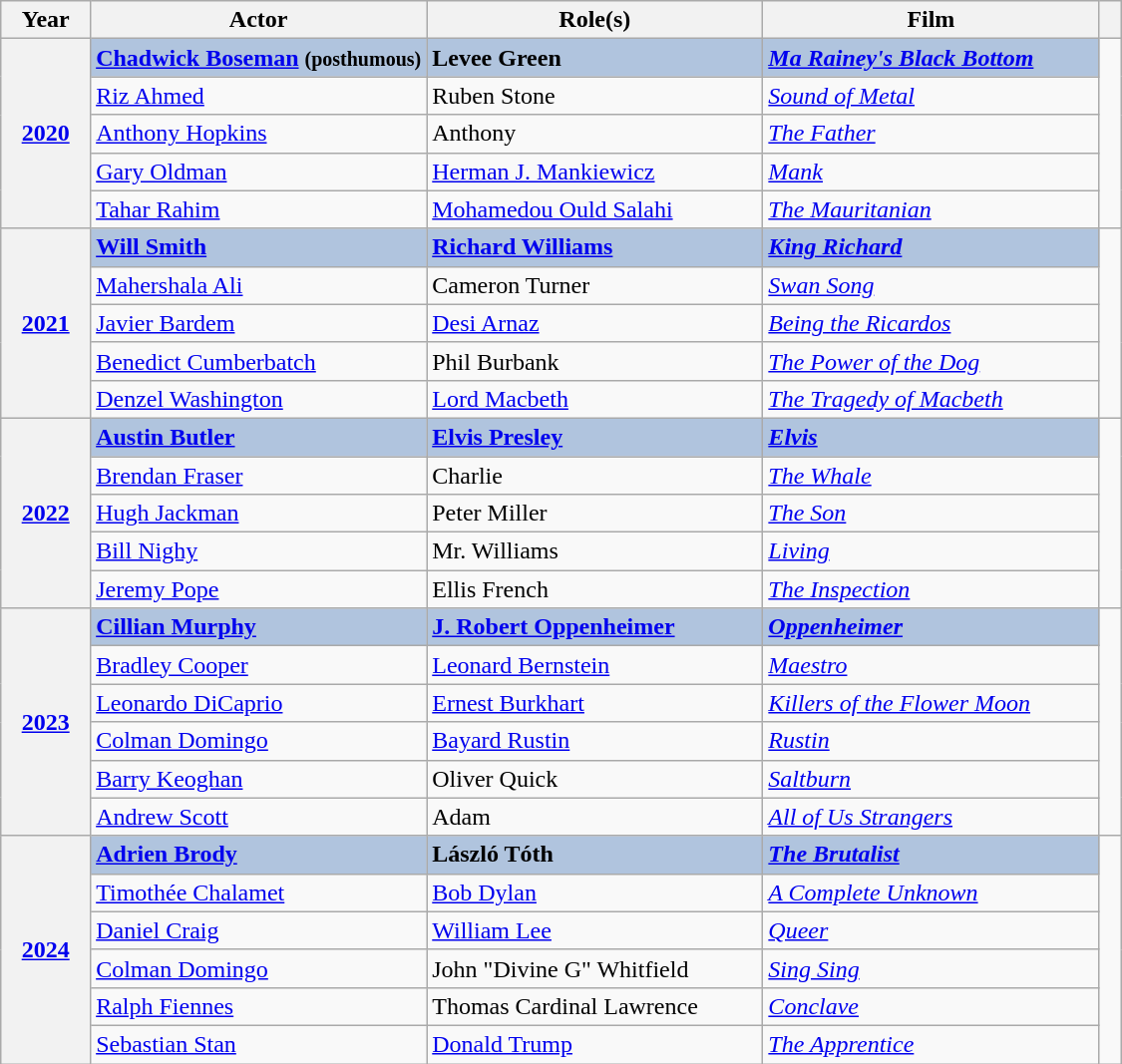<table class="wikitable sortable">
<tr>
<th scope="col" style="width:8%;">Year</th>
<th scope="col" style="width:30%;">Actor</th>
<th scope="col" style="width:30%;">Role(s)</th>
<th scope="col" style="width:30%;">Film</th>
<th scope="col" style="width:2%;" class="unsortable"></th>
</tr>
<tr>
<th rowspan="5" style="text-align:center;"><a href='#'>2020</a></th>
<td style="background:#B0C4DE;"><strong><a href='#'>Chadwick Boseman</a> <small>(posthumous)</small></strong></td>
<td style="background:#B0C4DE;"><strong>Levee Green</strong></td>
<td style="background:#B0C4DE;"><strong><em><a href='#'>Ma Rainey's Black Bottom</a></em></strong></td>
<td rowspan=5></td>
</tr>
<tr>
<td><a href='#'>Riz Ahmed</a></td>
<td>Ruben Stone</td>
<td><em><a href='#'>Sound of Metal</a></em></td>
</tr>
<tr>
<td><a href='#'>Anthony Hopkins</a></td>
<td>Anthony</td>
<td><em><a href='#'>The Father</a></em></td>
</tr>
<tr>
<td><a href='#'>Gary Oldman</a></td>
<td><a href='#'>Herman J. Mankiewicz</a></td>
<td><em><a href='#'>Mank</a></em></td>
</tr>
<tr>
<td><a href='#'>Tahar Rahim</a></td>
<td><a href='#'>Mohamedou Ould Salahi</a></td>
<td><em><a href='#'>The Mauritanian</a></em></td>
</tr>
<tr>
<th rowspan="5" style="text-align:center;"><a href='#'>2021</a></th>
<td style="background:#B0C4DE;"><strong><a href='#'>Will Smith</a></strong></td>
<td style="background:#B0C4DE;"><strong><a href='#'>Richard Williams</a></strong></td>
<td style="background:#B0C4DE;"><strong><em><a href='#'>King Richard</a></em></strong></td>
<td rowspan=5></td>
</tr>
<tr>
<td><a href='#'>Mahershala Ali</a></td>
<td>Cameron Turner</td>
<td><em><a href='#'>Swan Song</a></em></td>
</tr>
<tr>
<td><a href='#'>Javier Bardem</a></td>
<td><a href='#'>Desi Arnaz</a></td>
<td><em><a href='#'>Being the Ricardos</a></em></td>
</tr>
<tr>
<td><a href='#'>Benedict Cumberbatch</a></td>
<td>Phil Burbank</td>
<td><em><a href='#'>The Power of the Dog</a></em></td>
</tr>
<tr>
<td><a href='#'>Denzel Washington</a></td>
<td><a href='#'>Lord Macbeth</a></td>
<td><em><a href='#'>The Tragedy of Macbeth</a></em></td>
</tr>
<tr>
<th rowspan="5" style="text-align:center;"><a href='#'>2022</a></th>
<td style="background:#B0C4DE;"><strong><a href='#'>Austin Butler</a></strong></td>
<td style="background:#B0C4DE;"><strong><a href='#'>Elvis Presley</a></strong></td>
<td style="background:#B0C4DE;"><strong><em><a href='#'>Elvis</a></em></strong></td>
<td rowspan=5></td>
</tr>
<tr>
<td><a href='#'>Brendan Fraser</a></td>
<td>Charlie</td>
<td><em><a href='#'>The Whale</a></em></td>
</tr>
<tr>
<td><a href='#'>Hugh Jackman</a></td>
<td>Peter Miller</td>
<td><em><a href='#'>The Son</a></em></td>
</tr>
<tr>
<td><a href='#'>Bill Nighy</a></td>
<td>Mr. Williams</td>
<td><em><a href='#'>Living</a></em></td>
</tr>
<tr>
<td><a href='#'>Jeremy Pope</a></td>
<td>Ellis French</td>
<td><em><a href='#'>The Inspection</a></em></td>
</tr>
<tr>
<th rowspan="6" style="text-align:center;"><a href='#'>2023</a></th>
<td style="background:#B0C4DE;"><strong><a href='#'>Cillian Murphy</a></strong></td>
<td style="background:#B0C4DE;"><strong><a href='#'>J. Robert Oppenheimer</a></strong></td>
<td style="background:#B0C4DE;"><strong><em><a href='#'><em>Oppenheimer</em></a></em></strong></td>
<td rowspan=6></td>
</tr>
<tr>
<td><a href='#'>Bradley Cooper</a></td>
<td><a href='#'>Leonard Bernstein</a></td>
<td><a href='#'><em>Maestro</em></a></td>
</tr>
<tr>
<td><a href='#'>Leonardo DiCaprio</a></td>
<td><a href='#'>Ernest Burkhart</a></td>
<td><a href='#'><em>Killers of the Flower Moon</em></a></td>
</tr>
<tr>
<td><a href='#'>Colman Domingo</a></td>
<td><a href='#'>Bayard Rustin</a></td>
<td><a href='#'><em>Rustin</em></a></td>
</tr>
<tr>
<td><a href='#'>Barry Keoghan</a></td>
<td>Oliver Quick</td>
<td><a href='#'><em>Saltburn</em></a></td>
</tr>
<tr>
<td><a href='#'>Andrew Scott</a></td>
<td>Adam</td>
<td><em><a href='#'>All of Us Strangers</a></em></td>
</tr>
<tr>
<th rowspan="6"><a href='#'>2024</a></th>
<td style="background:#B0C4DE;"><strong><a href='#'>Adrien Brody</a></strong></td>
<td style="background:#B0C4DE;"><strong>László Tóth</strong></td>
<td style="background:#B0C4DE;"><strong><em><a href='#'>The Brutalist</a></em></strong></td>
<td rowspan="6"></td>
</tr>
<tr>
<td><a href='#'>Timothée Chalamet</a></td>
<td><a href='#'>Bob Dylan</a></td>
<td><em><a href='#'>A Complete Unknown</a></em></td>
</tr>
<tr>
<td><a href='#'>Daniel Craig</a></td>
<td><a href='#'>William Lee</a></td>
<td><em><a href='#'>Queer</a></em></td>
</tr>
<tr>
<td><a href='#'>Colman Domingo</a></td>
<td>John "Divine G" Whitfield</td>
<td><em><a href='#'>Sing Sing</a></em></td>
</tr>
<tr>
<td><a href='#'>Ralph Fiennes</a></td>
<td>Thomas Cardinal Lawrence</td>
<td><em><a href='#'>Conclave</a></em></td>
</tr>
<tr>
<td><a href='#'>Sebastian Stan</a></td>
<td><a href='#'>Donald Trump</a></td>
<td><em><a href='#'>The Apprentice</a></em></td>
</tr>
</table>
